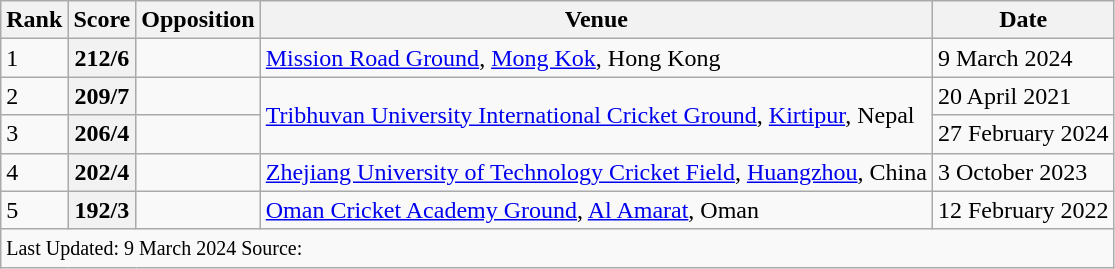<table class="wikitable sortable">
<tr>
<th>Rank</th>
<th>Score</th>
<th>Opposition</th>
<th>Venue</th>
<th>Date</th>
</tr>
<tr>
<td>1</td>
<th>212/6</th>
<td></td>
<td><a href='#'>Mission Road Ground</a>, <a href='#'>Mong Kok</a>, Hong Kong</td>
<td>9 March 2024</td>
</tr>
<tr>
<td>2</td>
<th>209/7</th>
<td></td>
<td rowspan=2><a href='#'>Tribhuvan University International Cricket Ground</a>, <a href='#'>Kirtipur</a>, Nepal</td>
<td>20 April 2021</td>
</tr>
<tr>
<td>3</td>
<th>206/4</th>
<td></td>
<td>27 February 2024</td>
</tr>
<tr>
<td>4</td>
<th>202/4</th>
<td></td>
<td><a href='#'>Zhejiang University of Technology Cricket Field</a>, <a href='#'>Huangzhou</a>, China</td>
<td>3 October 2023</td>
</tr>
<tr>
<td>5</td>
<th>192/3</th>
<td></td>
<td><a href='#'>Oman Cricket Academy Ground</a>, <a href='#'>Al Amarat</a>, Oman</td>
<td>12 February 2022</td>
</tr>
<tr>
<td colspan="5"><small>Last Updated: 9 March 2024 Source:</small></td>
</tr>
</table>
